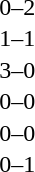<table cellspacing=1 width=70%>
<tr>
<th width=25%></th>
<th width=30%></th>
<th width=15%></th>
<th width=30%></th>
</tr>
<tr>
<td></td>
<td align=right></td>
<td align=center>0–2</td>
<td></td>
</tr>
<tr>
<td></td>
<td align=right></td>
<td align=center>1–1</td>
<td></td>
</tr>
<tr>
<td></td>
<td align=right></td>
<td align=center>3–0</td>
<td></td>
</tr>
<tr>
<td></td>
<td align=right></td>
<td align=center>0–0</td>
<td></td>
</tr>
<tr>
<td></td>
<td align=right></td>
<td align=center>0–0</td>
<td></td>
</tr>
<tr>
<td></td>
<td align=right></td>
<td align=center>0–1</td>
<td></td>
</tr>
</table>
